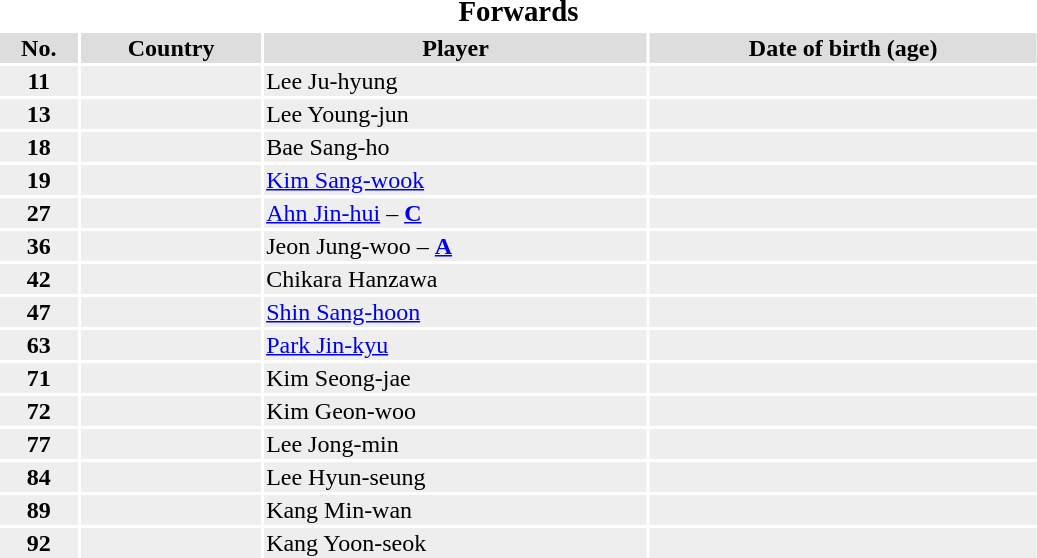<table width=55%>
<tr>
<th colspan=7><big>Forwards</big></th>
</tr>
<tr bgcolor="#dddddd">
<th>No.</th>
<th>Country</th>
<th>Player</th>
<th>Date of birth (age)</th>
</tr>
<tr bgcolor="#eeeeee">
<td align=center><strong>11</strong></td>
<td align=center></td>
<td>Lee Ju-hyung</td>
<td></td>
</tr>
<tr bgcolor="#eeeeee">
<td align=center><strong>13</strong></td>
<td align=center></td>
<td>Lee Young-jun</td>
<td></td>
</tr>
<tr bgcolor="#eeeeee">
<td align=center><strong>18</strong></td>
<td align=center></td>
<td>Bae Sang-ho</td>
<td></td>
</tr>
<tr bgcolor="#eeeeee">
<td align=center><strong>19</strong></td>
<td align=center></td>
<td><a href='#'>Kim Sang-wook</a></td>
<td></td>
</tr>
<tr bgcolor="#eeeeee">
<td align=center><strong>27</strong></td>
<td align=center></td>
<td><a href='#'>Ahn Jin-hui</a> – <strong><a href='#'>C</a></strong></td>
<td></td>
</tr>
<tr bgcolor="#eeeeee">
<td align=center><strong>36</strong></td>
<td align=center></td>
<td>Jeon Jung-woo – <strong><a href='#'>A</a></strong></td>
<td></td>
</tr>
<tr bgcolor="#eeeeee">
<td align=center><strong>42</strong></td>
<td align=center></td>
<td>Chikara Hanzawa</td>
<td></td>
</tr>
<tr bgcolor="#eeeeee">
<td align=center><strong>47</strong></td>
<td align=center></td>
<td><a href='#'>Shin Sang-hoon</a></td>
<td></td>
</tr>
<tr bgcolor="#eeeeee">
<td align=center><strong>63</strong></td>
<td align=center></td>
<td><a href='#'>Park Jin-kyu</a></td>
<td></td>
</tr>
<tr bgcolor="#eeeeee">
<td align=center><strong>71</strong></td>
<td align=center></td>
<td>Kim Seong-jae</td>
<td></td>
</tr>
<tr bgcolor="#eeeeee">
<td align=center><strong>72</strong></td>
<td align=center></td>
<td>Kim Geon-woo</td>
<td></td>
</tr>
<tr bgcolor="#eeeeee">
<td align=center><strong>77</strong></td>
<td align=center></td>
<td>Lee Jong-min</td>
<td></td>
</tr>
<tr bgcolor="#eeeeee">
<td align=center><strong>84</strong></td>
<td align=center></td>
<td>Lee Hyun-seung</td>
<td></td>
</tr>
<tr bgcolor="#eeeeee">
<td align=center><strong>89</strong></td>
<td align=center></td>
<td>Kang Min-wan</td>
<td></td>
</tr>
<tr bgcolor="#eeeeee">
<td align=center><strong>92</strong></td>
<td align=center></td>
<td>Kang Yoon-seok</td>
<td></td>
</tr>
<tr>
</tr>
</table>
